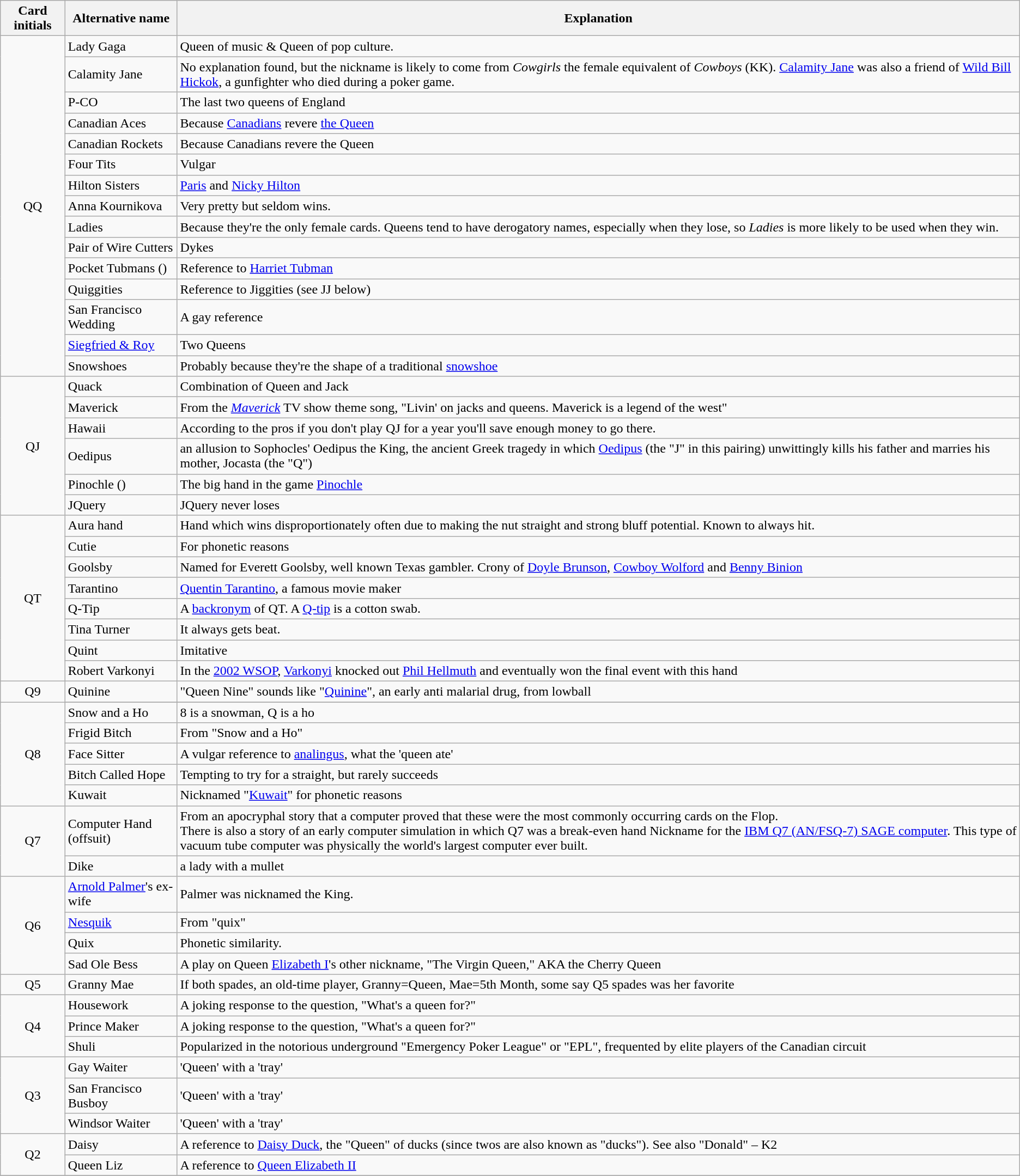<table class="wikitable">
<tr>
<th>Card initials</th>
<th>Alternative name</th>
<th>Explanation</th>
</tr>
<tr>
<td align="center" rowspan="15">QQ</td>
<td>Lady Gaga</td>
<td>Queen of music & Queen of pop culture.</td>
</tr>
<tr>
<td>Calamity Jane</td>
<td>No explanation found, but the nickname is likely to come from <em>Cowgirls</em> the female equivalent of <em>Cowboys</em> (KK). <a href='#'>Calamity Jane</a> was also a friend of <a href='#'>Wild Bill Hickok</a>, a gunfighter who died during a poker game.</td>
</tr>
<tr>
<td>P-CO</td>
<td>The last two queens of England</td>
</tr>
<tr>
<td>Canadian Aces</td>
<td>Because <a href='#'>Canadians</a> revere <a href='#'>the Queen</a></td>
</tr>
<tr>
<td>Canadian Rockets</td>
<td>Because Canadians revere the Queen</td>
</tr>
<tr>
<td>Four Tits</td>
<td>Vulgar</td>
</tr>
<tr>
<td>Hilton Sisters</td>
<td><a href='#'>Paris</a> and  <a href='#'>Nicky Hilton</a></td>
</tr>
<tr>
<td>Anna Kournikova</td>
<td>Very pretty but seldom wins.</td>
</tr>
<tr>
<td>Ladies</td>
<td>Because they're the only female cards. Queens tend to have derogatory names, especially when they lose, so <em>Ladies</em> is more likely to be used when they win.</td>
</tr>
<tr>
<td>Pair of Wire Cutters</td>
<td>Dykes</td>
</tr>
<tr>
<td>Pocket Tubmans ()</td>
<td>Reference to <a href='#'>Harriet Tubman</a></td>
</tr>
<tr>
<td>Quiggities</td>
<td>Reference to Jiggities (see JJ below)</td>
</tr>
<tr>
<td>San Francisco Wedding</td>
<td>A gay reference</td>
</tr>
<tr>
<td><a href='#'>Siegfried & Roy</a></td>
<td>Two Queens</td>
</tr>
<tr>
<td>Snowshoes</td>
<td>Probably because they're the shape of a traditional <a href='#'>snowshoe</a></td>
</tr>
<tr>
<td align="center" rowspan="6">QJ</td>
<td>Quack</td>
<td>Combination of Queen and Jack</td>
</tr>
<tr>
<td>Maverick</td>
<td>From the <em><a href='#'>Maverick</a></em> TV show theme song, "Livin' on jacks and queens. Maverick is a legend of the west"</td>
</tr>
<tr>
<td>Hawaii</td>
<td>According to the pros if you don't play QJ for a year you'll save enough money to go there.</td>
</tr>
<tr>
<td>Oedipus</td>
<td>an allusion to Sophocles' Oedipus the King, the ancient Greek tragedy in which <a href='#'>Oedipus</a> (the "J" in this pairing) unwittingly kills his father and marries his mother, Jocasta (the "Q")</td>
</tr>
<tr>
<td>Pinochle ()</td>
<td>The big hand in the game <a href='#'>Pinochle</a></td>
</tr>
<tr>
<td>JQuery</td>
<td>JQuery never loses</td>
</tr>
<tr>
<td align="center" rowspan="8">QT</td>
<td>Aura hand</td>
<td>Hand which wins disproportionately often due to making the nut straight and strong bluff potential. Known to always hit.</td>
</tr>
<tr>
<td>Cutie</td>
<td>For phonetic reasons</td>
</tr>
<tr>
<td>Goolsby</td>
<td>Named for Everett Goolsby, well known Texas gambler. Crony of <a href='#'>Doyle Brunson</a>, <a href='#'>Cowboy Wolford</a> and <a href='#'>Benny Binion</a></td>
</tr>
<tr>
<td>Tarantino</td>
<td><a href='#'>Quentin Tarantino</a>, a famous movie maker</td>
</tr>
<tr>
<td>Q-Tip</td>
<td>A <a href='#'>backronym</a> of QT. A <a href='#'>Q-tip</a> is a cotton swab.</td>
</tr>
<tr>
<td>Tina Turner</td>
<td>It always gets beat.</td>
</tr>
<tr>
<td>Quint</td>
<td>Imitative</td>
</tr>
<tr>
<td>Robert Varkonyi</td>
<td>In the <a href='#'>2002 WSOP</a>, <a href='#'>Varkonyi</a> knocked out <a href='#'>Phil Hellmuth</a> and eventually won the final event with this hand</td>
</tr>
<tr>
<td align="center" rowspan="1">Q9</td>
<td>Quinine</td>
<td>"Queen Nine" sounds like "<a href='#'>Quinine</a>", an early anti malarial drug, from lowball</td>
</tr>
<tr>
<td align="center" rowspan="6">Q8</td>
</tr>
<tr>
<td>Snow and a Ho</td>
<td>8 is a snowman, Q is a ho</td>
</tr>
<tr>
<td>Frigid Bitch</td>
<td>From "Snow and a Ho"</td>
</tr>
<tr>
<td>Face Sitter</td>
<td>A vulgar reference to <a href='#'>analingus</a>, what the 'queen ate'</td>
</tr>
<tr>
<td>Bitch Called Hope</td>
<td>Tempting to try for a straight, but rarely succeeds</td>
</tr>
<tr>
<td>Kuwait</td>
<td>Nicknamed "<a href='#'>Kuwait</a>" for phonetic reasons</td>
</tr>
<tr>
<td align="center" rowspan="2">Q7</td>
<td>Computer Hand (offsuit)</td>
<td>From an apocryphal story that a computer proved that these were the most commonly occurring cards on the Flop.<br>There is also a story of an early computer simulation in which Q7 was a break-even hand
Nickname for the <a href='#'>IBM Q7 (AN/FSQ-7) SAGE computer</a>. This type of vacuum tube computer was physically the world's largest computer ever built.</td>
</tr>
<tr>
<td>Dike</td>
<td>a lady with a mullet</td>
</tr>
<tr>
<td align="center" rowspan="4">Q6</td>
<td><a href='#'>Arnold Palmer</a>'s ex-wife</td>
<td>Palmer was nicknamed the King.</td>
</tr>
<tr>
<td><a href='#'>Nesquik</a></td>
<td>From "quix"</td>
</tr>
<tr>
<td>Quix</td>
<td>Phonetic similarity.</td>
</tr>
<tr>
<td>Sad Ole Bess</td>
<td>A play on Queen <a href='#'>Elizabeth I</a>'s other nickname, "The Virgin Queen," AKA the Cherry Queen</td>
</tr>
<tr>
<td align="center" rowspan="1">Q5</td>
<td>Granny Mae</td>
<td>If both spades, an old-time player, Granny=Queen, Mae=5th Month, some say Q5 spades was her favorite</td>
</tr>
<tr>
<td align="center" rowspan="3">Q4</td>
<td>Housework</td>
<td>A joking response to the question, "What's a queen for?"</td>
</tr>
<tr>
<td>Prince Maker</td>
<td>A joking response to the question, "What's a queen for?"</td>
</tr>
<tr>
<td>Shuli</td>
<td>Popularized in the notorious underground "Emergency Poker League" or "EPL", frequented by elite players of the Canadian circuit</td>
</tr>
<tr>
<td align="center" rowspan="3">Q3</td>
<td>Gay Waiter</td>
<td>'Queen' with a 'tray'</td>
</tr>
<tr>
<td>San Francisco Busboy</td>
<td>'Queen' with a 'tray'</td>
</tr>
<tr>
<td>Windsor Waiter</td>
<td>'Queen' with a 'tray'</td>
</tr>
<tr>
<td align="center" rowspan="2">Q2</td>
<td>Daisy</td>
<td>A reference to <a href='#'>Daisy Duck</a>, the "Queen" of ducks (since twos are also known as "ducks"). See also "Donald" – K2</td>
</tr>
<tr>
<td>Queen Liz</td>
<td>A reference to <a href='#'>Queen Elizabeth II</a></td>
</tr>
<tr>
</tr>
</table>
